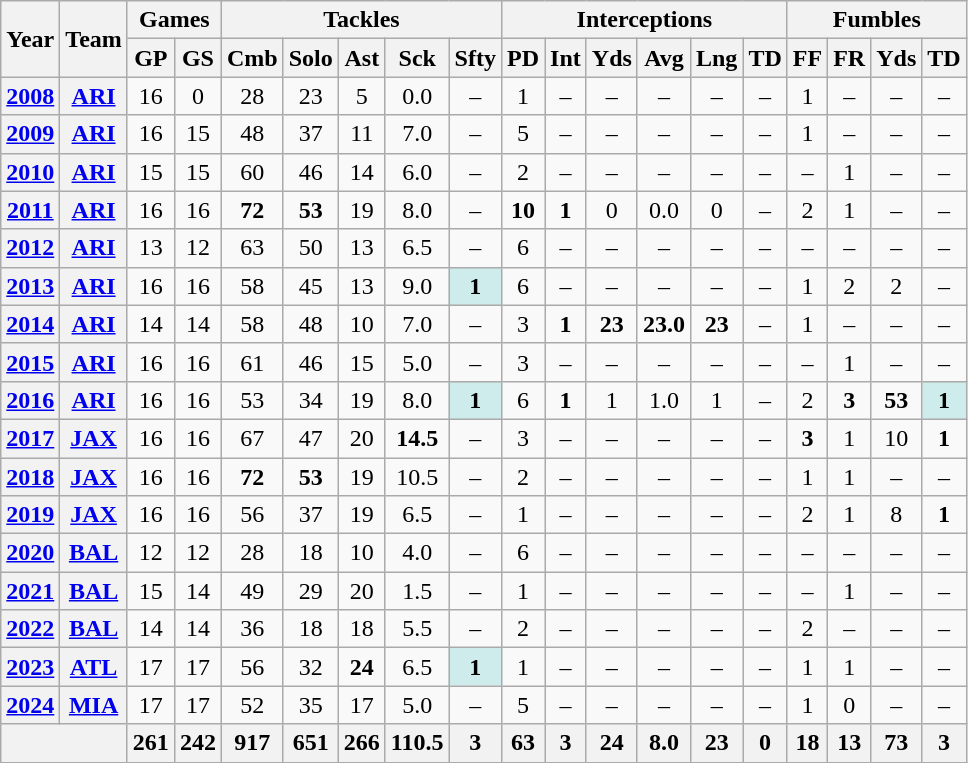<table class=wikitable style="text-align:center;">
<tr>
<th rowspan="2">Year</th>
<th rowspan="2">Team</th>
<th colspan="2">Games</th>
<th colspan="5">Tackles</th>
<th colspan="6">Interceptions</th>
<th colspan="4">Fumbles</th>
</tr>
<tr>
<th>GP</th>
<th>GS</th>
<th>Cmb</th>
<th>Solo</th>
<th>Ast</th>
<th>Sck</th>
<th>Sfty</th>
<th>PD</th>
<th>Int</th>
<th>Yds</th>
<th>Avg</th>
<th>Lng</th>
<th>TD</th>
<th>FF</th>
<th>FR</th>
<th>Yds</th>
<th>TD</th>
</tr>
<tr>
<th><a href='#'>2008</a></th>
<th><a href='#'>ARI</a></th>
<td>16</td>
<td>0</td>
<td>28</td>
<td>23</td>
<td>5</td>
<td>0.0</td>
<td>–</td>
<td>1</td>
<td>–</td>
<td>–</td>
<td>–</td>
<td>–</td>
<td>–</td>
<td>1</td>
<td>–</td>
<td>–</td>
<td>–</td>
</tr>
<tr>
<th><a href='#'>2009</a></th>
<th><a href='#'>ARI</a></th>
<td>16</td>
<td>15</td>
<td>48</td>
<td>37</td>
<td>11</td>
<td>7.0</td>
<td>–</td>
<td>5</td>
<td>–</td>
<td>–</td>
<td>–</td>
<td>–</td>
<td>–</td>
<td>1</td>
<td>–</td>
<td>–</td>
<td>–</td>
</tr>
<tr>
<th><a href='#'>2010</a></th>
<th><a href='#'>ARI</a></th>
<td>15</td>
<td>15</td>
<td>60</td>
<td>46</td>
<td>14</td>
<td>6.0</td>
<td>–</td>
<td>2</td>
<td>–</td>
<td>–</td>
<td>–</td>
<td>–</td>
<td>–</td>
<td>–</td>
<td>1</td>
<td>–</td>
<td>–</td>
</tr>
<tr>
<th><a href='#'>2011</a></th>
<th><a href='#'>ARI</a></th>
<td>16</td>
<td>16</td>
<td><strong>72</strong></td>
<td><strong>53</strong></td>
<td>19</td>
<td>8.0</td>
<td>–</td>
<td><strong>10</strong></td>
<td><strong>1</strong></td>
<td>0</td>
<td>0.0</td>
<td>0</td>
<td>–</td>
<td>2</td>
<td>1</td>
<td>–</td>
<td>–</td>
</tr>
<tr>
<th><a href='#'>2012</a></th>
<th><a href='#'>ARI</a></th>
<td>13</td>
<td>12</td>
<td>63</td>
<td>50</td>
<td>13</td>
<td>6.5</td>
<td>–</td>
<td>6</td>
<td>–</td>
<td>–</td>
<td>–</td>
<td>–</td>
<td>–</td>
<td>–</td>
<td>–</td>
<td>–</td>
<td>–</td>
</tr>
<tr>
<th><a href='#'>2013</a></th>
<th><a href='#'>ARI</a></th>
<td>16</td>
<td>16</td>
<td>58</td>
<td>45</td>
<td>13</td>
<td>9.0</td>
<td style="background:#cfecec;"><strong>1</strong></td>
<td>6</td>
<td>–</td>
<td>–</td>
<td>–</td>
<td>–</td>
<td>–</td>
<td>1</td>
<td>2</td>
<td>2</td>
<td>–</td>
</tr>
<tr>
<th><a href='#'>2014</a></th>
<th><a href='#'>ARI</a></th>
<td>14</td>
<td>14</td>
<td>58</td>
<td>48</td>
<td>10</td>
<td>7.0</td>
<td>–</td>
<td>3</td>
<td><strong>1</strong></td>
<td><strong>23</strong></td>
<td><strong>23.0</strong></td>
<td><strong>23</strong></td>
<td>–</td>
<td>1</td>
<td>–</td>
<td>–</td>
<td>–</td>
</tr>
<tr>
<th><a href='#'>2015</a></th>
<th><a href='#'>ARI</a></th>
<td>16</td>
<td>16</td>
<td>61</td>
<td>46</td>
<td>15</td>
<td>5.0</td>
<td>–</td>
<td>3</td>
<td>–</td>
<td>–</td>
<td>–</td>
<td>–</td>
<td>–</td>
<td>–</td>
<td>1</td>
<td>–</td>
<td>–</td>
</tr>
<tr>
<th><a href='#'>2016</a></th>
<th><a href='#'>ARI</a></th>
<td>16</td>
<td>16</td>
<td>53</td>
<td>34</td>
<td>19</td>
<td>8.0</td>
<td style="background:#cfecec;"><strong>1</strong></td>
<td>6</td>
<td><strong>1</strong></td>
<td>1</td>
<td>1.0</td>
<td>1</td>
<td>–</td>
<td>2</td>
<td><strong>3</strong></td>
<td><strong>53</strong></td>
<td style="background:#cfecec;"><strong>1</strong></td>
</tr>
<tr>
<th><a href='#'>2017</a></th>
<th><a href='#'>JAX</a></th>
<td>16</td>
<td>16</td>
<td>67</td>
<td>47</td>
<td>20</td>
<td><strong>14.5</strong></td>
<td>–</td>
<td>3</td>
<td>–</td>
<td>–</td>
<td>–</td>
<td>–</td>
<td>–</td>
<td><strong>3</strong></td>
<td>1</td>
<td>10</td>
<td><strong>1</strong></td>
</tr>
<tr>
<th><a href='#'>2018</a></th>
<th><a href='#'>JAX</a></th>
<td>16</td>
<td>16</td>
<td><strong>72</strong></td>
<td><strong>53</strong></td>
<td>19</td>
<td>10.5</td>
<td>–</td>
<td>2</td>
<td>–</td>
<td>–</td>
<td>–</td>
<td>–</td>
<td>–</td>
<td>1</td>
<td>1</td>
<td>–</td>
<td>–</td>
</tr>
<tr>
<th><a href='#'>2019</a></th>
<th><a href='#'>JAX</a></th>
<td>16</td>
<td>16</td>
<td>56</td>
<td>37</td>
<td>19</td>
<td>6.5</td>
<td>–</td>
<td>1</td>
<td>–</td>
<td>–</td>
<td>–</td>
<td>–</td>
<td>–</td>
<td>2</td>
<td>1</td>
<td>8</td>
<td><strong>1</strong></td>
</tr>
<tr>
<th><a href='#'>2020</a></th>
<th><a href='#'>BAL</a></th>
<td>12</td>
<td>12</td>
<td>28</td>
<td>18</td>
<td>10</td>
<td>4.0</td>
<td>–</td>
<td>6</td>
<td>–</td>
<td>–</td>
<td>–</td>
<td>–</td>
<td>–</td>
<td>–</td>
<td>–</td>
<td>–</td>
<td>–</td>
</tr>
<tr>
<th><a href='#'>2021</a></th>
<th><a href='#'>BAL</a></th>
<td>15</td>
<td>14</td>
<td>49</td>
<td>29</td>
<td>20</td>
<td>1.5</td>
<td>–</td>
<td>1</td>
<td>–</td>
<td>–</td>
<td>–</td>
<td>–</td>
<td>–</td>
<td>–</td>
<td>1</td>
<td>–</td>
<td>–</td>
</tr>
<tr>
<th><a href='#'>2022</a></th>
<th><a href='#'>BAL</a></th>
<td>14</td>
<td>14</td>
<td>36</td>
<td>18</td>
<td>18</td>
<td>5.5</td>
<td>–</td>
<td>2</td>
<td>–</td>
<td>–</td>
<td>–</td>
<td>–</td>
<td>–</td>
<td>2</td>
<td>–</td>
<td>–</td>
<td>–</td>
</tr>
<tr>
<th><a href='#'>2023</a></th>
<th><a href='#'>ATL</a></th>
<td>17</td>
<td>17</td>
<td>56</td>
<td>32</td>
<td><strong>24</strong></td>
<td>6.5</td>
<td style="background:#cfecec;"><strong>1</strong></td>
<td>1</td>
<td>–</td>
<td>–</td>
<td>–</td>
<td>–</td>
<td>–</td>
<td>1</td>
<td>1</td>
<td>–</td>
<td>–</td>
</tr>
<tr>
<th><a href='#'>2024</a></th>
<th><a href='#'>MIA</a></th>
<td>17</td>
<td>17</td>
<td>52</td>
<td>35</td>
<td>17</td>
<td>5.0</td>
<td>–</td>
<td>5</td>
<td>–</td>
<td>–</td>
<td>–</td>
<td>–</td>
<td>–</td>
<td>1</td>
<td>0</td>
<td>–</td>
<td>–</td>
</tr>
<tr>
<th colspan="2"></th>
<th>261</th>
<th>242</th>
<th>917</th>
<th>651</th>
<th>266</th>
<th>110.5</th>
<th>3</th>
<th>63</th>
<th>3</th>
<th>24</th>
<th>8.0</th>
<th>23</th>
<th>0</th>
<th>18</th>
<th>13</th>
<th>73</th>
<th>3</th>
</tr>
</table>
